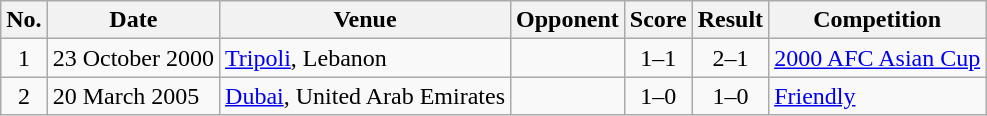<table class="wikitable sortable">
<tr>
<th>No.</th>
<th>Date</th>
<th>Venue</th>
<th>Opponent</th>
<th>Score</th>
<th>Result</th>
<th>Competition</th>
</tr>
<tr>
<td align="center">1</td>
<td>23 October 2000</td>
<td><a href='#'>Tripoli</a>, Lebanon</td>
<td></td>
<td align="center">1–1</td>
<td align="center">2–1 </td>
<td><a href='#'>2000 AFC Asian Cup</a></td>
</tr>
<tr>
<td align="center">2</td>
<td>20 March 2005</td>
<td><a href='#'>Dubai</a>, United Arab Emirates</td>
<td></td>
<td align="center">1–0</td>
<td align="center">1–0</td>
<td><a href='#'>Friendly</a></td>
</tr>
</table>
